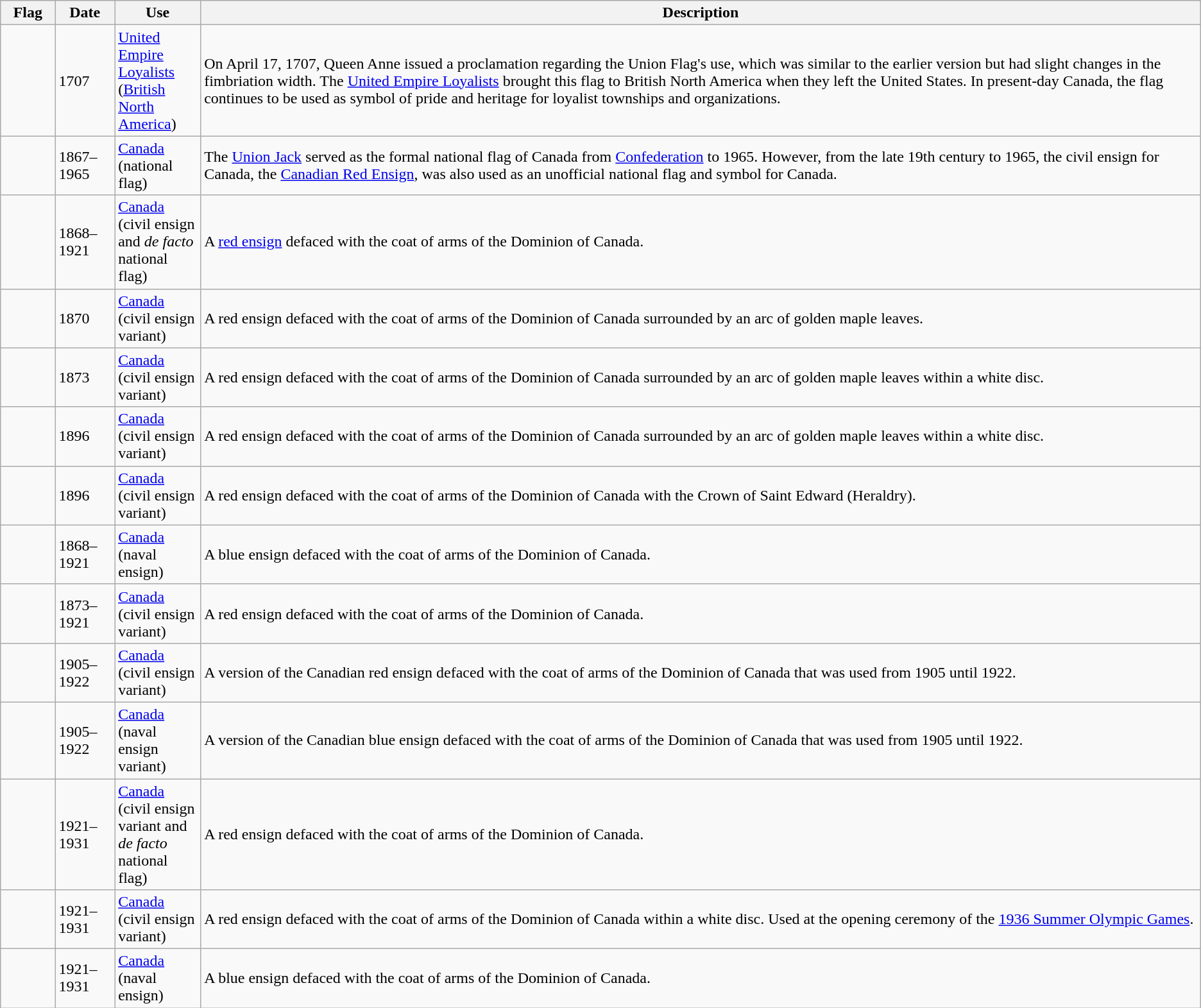<table class="wikitable">
<tr style="background:#efefef;">
<th style="width:110px;">Flag</th>
<th style="width:100px;">Date</th>
<th style="width:150px;">Use</th>
<th style="width:4000px;">Description</th>
</tr>
<tr>
<td></td>
<td>1707</td>
<td><a href='#'>United Empire Loyalists</a> (<a href='#'>British North America</a>)</td>
<td>On April 17, 1707, Queen Anne issued a proclamation regarding the Union Flag's use, which was similar to the earlier version but had slight changes in the fimbriation width. The <a href='#'>United Empire Loyalists</a> brought this flag to British North America when they left the United States. In present-day Canada, the flag continues to be used as symbol of pride and heritage for loyalist townships and organizations.</td>
</tr>
<tr>
<td></td>
<td>1867–1965</td>
<td><a href='#'>Canada</a> (national flag)</td>
<td>The <a href='#'>Union Jack</a> served as the formal national flag of Canada from <a href='#'>Confederation</a> to 1965. However, from the late 19th century to 1965, the civil ensign for Canada, the <a href='#'>Canadian Red Ensign</a>, was also used as an unofficial national flag and symbol for Canada.</td>
</tr>
<tr>
<td></td>
<td>1868–1921</td>
<td><a href='#'>Canada</a> (civil ensign and <em>de facto</em> national flag)</td>
<td>A <a href='#'>red ensign</a> defaced with the coat of arms of the Dominion of Canada.</td>
</tr>
<tr>
<td></td>
<td>1870</td>
<td><a href='#'>Canada</a> (civil ensign variant)</td>
<td>A red ensign defaced with the coat of arms of the Dominion of Canada surrounded by an arc of golden maple leaves.</td>
</tr>
<tr>
<td></td>
<td>1873</td>
<td><a href='#'>Canada</a> (civil ensign variant)</td>
<td>A red ensign defaced with the coat of arms of the Dominion of Canada surrounded by an arc of golden maple leaves within a white disc.</td>
</tr>
<tr>
<td></td>
<td>1896</td>
<td><a href='#'>Canada</a> (civil ensign variant)</td>
<td>A red ensign defaced with the coat of arms of the Dominion of Canada surrounded by an arc of golden maple leaves within a white disc.</td>
</tr>
<tr>
<td></td>
<td>1896</td>
<td><a href='#'>Canada</a> (civil ensign variant)</td>
<td>A red ensign defaced with the coat of arms of the Dominion of Canada with the Crown of Saint Edward (Heraldry).</td>
</tr>
<tr>
<td></td>
<td>1868–1921</td>
<td><a href='#'>Canada</a> (naval ensign)</td>
<td>A blue ensign defaced with the coat of arms of the Dominion of Canada.</td>
</tr>
<tr>
<td></td>
<td>1873–1921</td>
<td><a href='#'>Canada</a> (civil ensign variant)</td>
<td>A red ensign defaced with the coat of arms of the Dominion of Canada.</td>
</tr>
<tr>
<td></td>
<td>1905–1922</td>
<td><a href='#'>Canada</a> (civil ensign variant)</td>
<td>A version of the Canadian red ensign defaced with the coat of arms of the Dominion of Canada that was used from 1905 until 1922.</td>
</tr>
<tr>
<td></td>
<td>1905–1922</td>
<td><a href='#'>Canada</a> (naval ensign variant)</td>
<td>A version of the Canadian blue ensign defaced with the coat of arms of the Dominion of Canada that was used from 1905 until 1922.</td>
</tr>
<tr>
<td></td>
<td>1921–1931</td>
<td><a href='#'>Canada</a> (civil ensign variant and <em>de facto</em> national flag)</td>
<td>A red ensign defaced with the coat of arms of the Dominion of Canada.</td>
</tr>
<tr>
<td></td>
<td>1921–1931</td>
<td><a href='#'>Canada</a> (civil ensign variant)</td>
<td>A red ensign defaced with the coat of arms of the Dominion of Canada within a white disc. Used at the opening ceremony of the <a href='#'>1936 Summer Olympic Games</a>.</td>
</tr>
<tr>
<td></td>
<td>1921–1931</td>
<td><a href='#'>Canada</a> (naval ensign)</td>
<td>A blue ensign defaced with the coat of arms of the Dominion of Canada.</td>
</tr>
</table>
